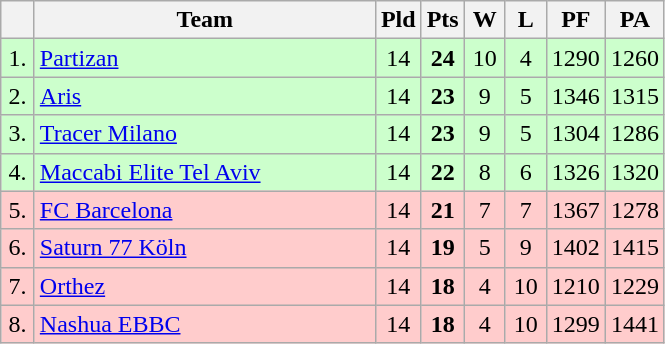<table class="wikitable" style="text-align:center">
<tr>
<th width=15></th>
<th width=220>Team</th>
<th width=20>Pld</th>
<th width=20>Pts</th>
<th width=20>W</th>
<th width=20>L</th>
<th width=20>PF</th>
<th width=20>PA</th>
</tr>
<tr style="background: #ccffcc;">
<td>1.</td>
<td align=left> <a href='#'>Partizan</a></td>
<td>14</td>
<td><strong>24</strong></td>
<td>10</td>
<td>4</td>
<td>1290</td>
<td>1260</td>
</tr>
<tr style="background: #ccffcc;">
<td>2.</td>
<td align=left> <a href='#'>Aris</a></td>
<td>14</td>
<td><strong>23</strong></td>
<td>9</td>
<td>5</td>
<td>1346</td>
<td>1315</td>
</tr>
<tr style="background: #ccffcc;">
<td>3.</td>
<td align=left> <a href='#'>Tracer Milano</a></td>
<td>14</td>
<td><strong>23</strong></td>
<td>9</td>
<td>5</td>
<td>1304</td>
<td>1286</td>
</tr>
<tr style="background: #ccffcc;">
<td>4.</td>
<td align=left> <a href='#'>Maccabi Elite Tel Aviv</a></td>
<td>14</td>
<td><strong>22</strong></td>
<td>8</td>
<td>6</td>
<td>1326</td>
<td>1320</td>
</tr>
<tr style="background:#ffcccc;">
<td>5.</td>
<td align=left> <a href='#'>FC Barcelona</a></td>
<td>14</td>
<td><strong>21</strong></td>
<td>7</td>
<td>7</td>
<td>1367</td>
<td>1278</td>
</tr>
<tr style="background:#ffcccc;">
<td>6.</td>
<td align=left> <a href='#'>Saturn 77 Köln</a></td>
<td>14</td>
<td><strong>19</strong></td>
<td>5</td>
<td>9</td>
<td>1402</td>
<td>1415</td>
</tr>
<tr style="background:#ffcccc;">
<td>7.</td>
<td align=left> <a href='#'>Orthez</a></td>
<td>14</td>
<td><strong>18</strong></td>
<td>4</td>
<td>10</td>
<td>1210</td>
<td>1229</td>
</tr>
<tr style="background:#ffcccc;">
<td>8.</td>
<td align=left> <a href='#'>Nashua EBBC</a></td>
<td>14</td>
<td><strong>18</strong></td>
<td>4</td>
<td>10</td>
<td>1299</td>
<td>1441</td>
</tr>
</table>
